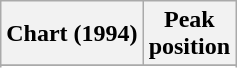<table class="wikitable">
<tr>
<th align="left">Chart (1994)</th>
<th align="center">Peak<br>position</th>
</tr>
<tr>
</tr>
<tr>
</tr>
</table>
